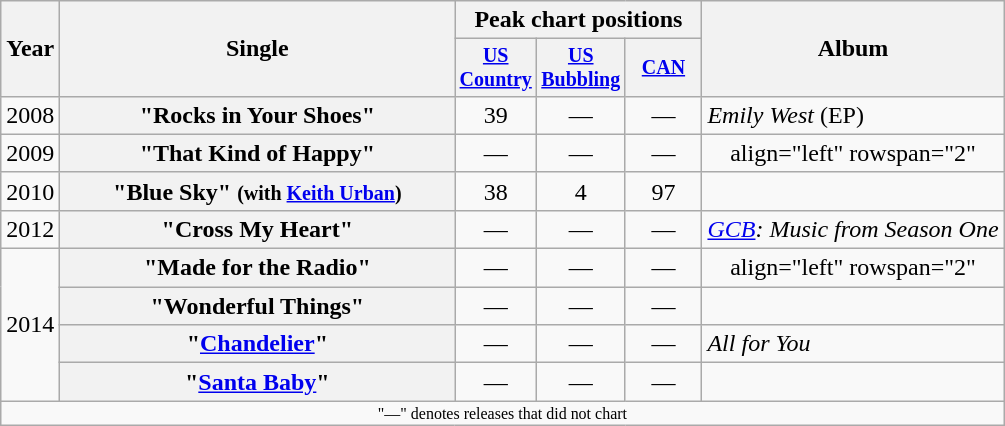<table class="wikitable plainrowheaders" style="text-align:center;">
<tr>
<th rowspan="2">Year</th>
<th rowspan="2" style="width:16em;">Single</th>
<th colspan="3">Peak chart positions</th>
<th rowspan="2">Album</th>
</tr>
<tr style="font-size:smaller;">
<th style="width:45px;"><a href='#'>US Country</a></th>
<th style="width:45px;"><a href='#'>US Bubbling</a><br></th>
<th style="width:45px;"><a href='#'>CAN</a></th>
</tr>
<tr>
<td>2008</td>
<th scope="row">"Rocks in Your Shoes"</th>
<td>39</td>
<td>—</td>
<td>—</td>
<td style="text-align:left;"><em>Emily West</em> (EP)</td>
</tr>
<tr>
<td>2009</td>
<th scope="row">"That Kind of Happy"</th>
<td>—</td>
<td>—</td>
<td>—</td>
<td>align="left" rowspan="2" </td>
</tr>
<tr>
<td>2010</td>
<th scope="row">"Blue Sky" <small>(with <a href='#'>Keith Urban</a>)</small></th>
<td>38</td>
<td>4</td>
<td>97</td>
</tr>
<tr>
<td>2012</td>
<th scope="row">"Cross My Heart"</th>
<td>—</td>
<td>—</td>
<td>—</td>
<td style="text-align:left;"><em><a href='#'>GCB</a>: Music from Season One</em></td>
</tr>
<tr>
<td rowspan="4">2014</td>
<th scope="row">"Made for the Radio"</th>
<td>—</td>
<td>—</td>
<td>—</td>
<td>align="left" rowspan="2" </td>
</tr>
<tr>
<th scope="row">"Wonderful Things"</th>
<td>—</td>
<td>—</td>
<td>—</td>
</tr>
<tr>
<th scope="row">"<a href='#'>Chandelier</a>"</th>
<td>—</td>
<td>—</td>
<td>—</td>
<td align="left"><em>All for You</em></td>
</tr>
<tr>
<th scope="row">"<a href='#'>Santa Baby</a>"</th>
<td>—</td>
<td>—</td>
<td>—</td>
<td></td>
</tr>
<tr>
<td colspan="6" style="font-size:8pt">"—" denotes releases that did not chart</td>
</tr>
</table>
